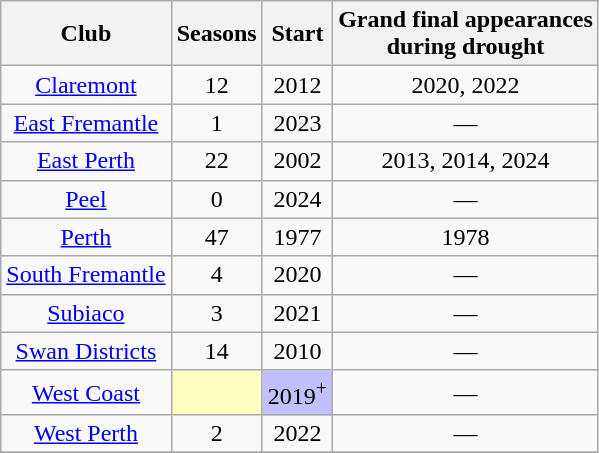<table class="wikitable sortable" style=text-align:center>
<tr>
<th>Club</th>
<th>Seasons</th>
<th>Start</th>
<th>Grand final appearances<br>during drought</th>
</tr>
<tr>
<td><a href='#'>Claremont</a></td>
<td>12</td>
<td>2012</td>
<td align=center>2020, 2022</td>
</tr>
<tr>
<td><a href='#'>East Fremantle</a></td>
<td>1</td>
<td>2023</td>
<td align=center>—</td>
</tr>
<tr>
<td><a href='#'>East Perth</a></td>
<td>22</td>
<td>2002</td>
<td align=center>2013, 2014, 2024</td>
</tr>
<tr>
<td><a href='#'>Peel</a></td>
<td>0</td>
<td>2024</td>
<td align=center>—</td>
</tr>
<tr>
<td><a href='#'>Perth</a></td>
<td>47</td>
<td>1977</td>
<td align=center>1978</td>
</tr>
<tr>
<td><a href='#'>South Fremantle</a></td>
<td>4</td>
<td>2020</td>
<td align=center>—</td>
</tr>
<tr>
<td><a href='#'>Subiaco</a></td>
<td>3</td>
<td>2021</td>
<td align=center>—</td>
</tr>
<tr>
<td><a href='#'>Swan Districts</a></td>
<td>14</td>
<td>2010</td>
<td align=center>—</td>
</tr>
<tr>
<td><a href='#'> West Coast</a></td>
<td bgcolor=FFFFC0></td>
<td bgcolor=C0C0FF>2019<sup>+</sup></td>
<td align=center>—</td>
</tr>
<tr>
<td><a href='#'>West Perth</a></td>
<td>2</td>
<td>2022</td>
<td align=center>—</td>
</tr>
<tr>
</tr>
</table>
